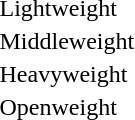<table>
<tr>
<td>Lightweight<br></td>
<td></td>
<td></td>
<td></td>
</tr>
<tr>
<td>Middleweight<br></td>
<td></td>
<td></td>
<td></td>
</tr>
<tr>
<td>Heavyweight<br></td>
<td></td>
<td></td>
<td></td>
</tr>
<tr>
<td>Openweight<br></td>
<td></td>
<td></td>
<td></td>
</tr>
</table>
